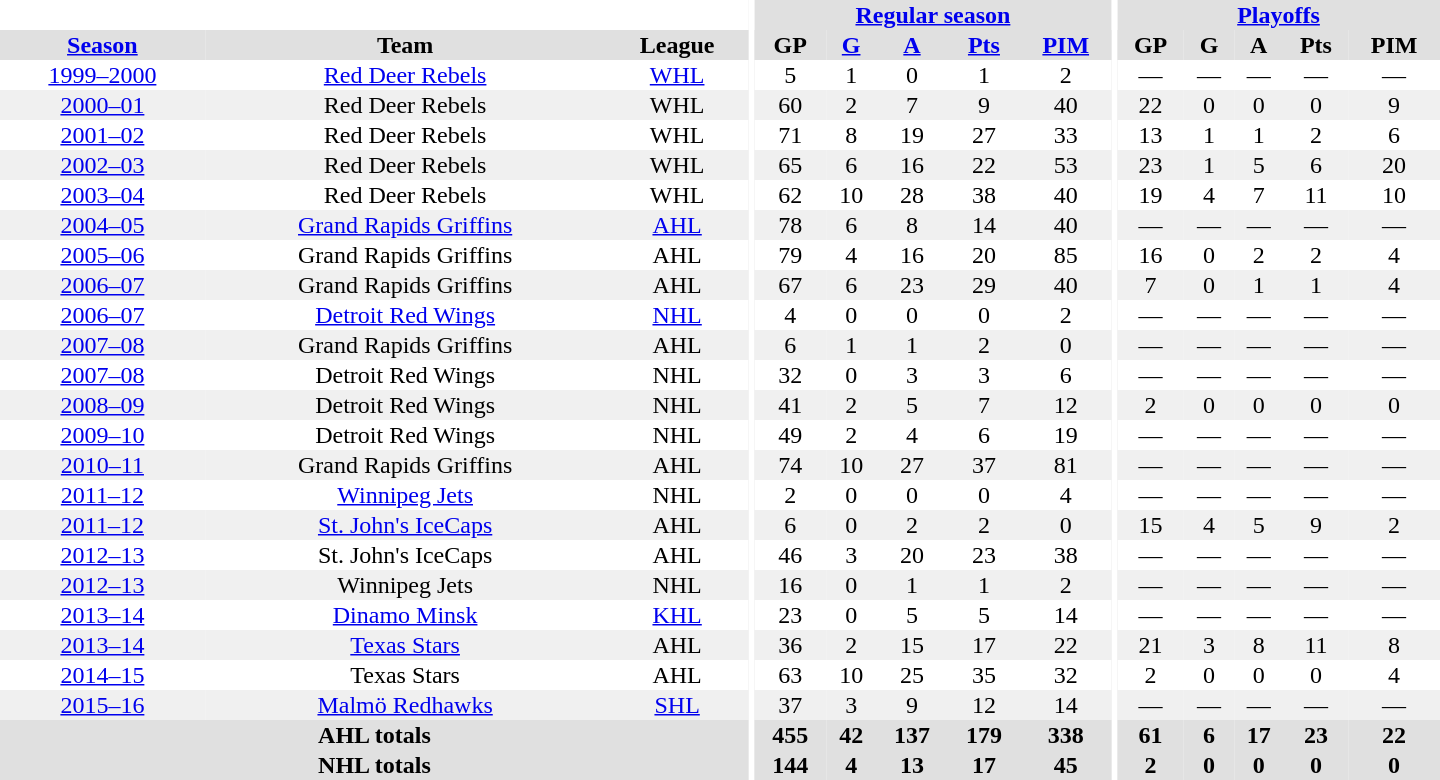<table border="0" cellpadding="1" cellspacing="0" style="text-align:center; width:60em">
<tr bgcolor="#e0e0e0">
<th colspan="3"  bgcolor="#ffffff"></th>
<th rowspan="99" bgcolor="#ffffff"></th>
<th colspan="5"><a href='#'>Regular season</a></th>
<th rowspan="99" bgcolor="#ffffff"></th>
<th colspan="5"><a href='#'>Playoffs</a></th>
</tr>
<tr bgcolor="#e0e0e0">
<th><a href='#'>Season</a></th>
<th>Team</th>
<th>League</th>
<th>GP</th>
<th><a href='#'>G</a></th>
<th><a href='#'>A</a></th>
<th><a href='#'>Pts</a></th>
<th><a href='#'>PIM</a></th>
<th>GP</th>
<th>G</th>
<th>A</th>
<th>Pts</th>
<th>PIM</th>
</tr>
<tr>
<td><a href='#'>1999–2000</a></td>
<td><a href='#'>Red Deer Rebels</a></td>
<td><a href='#'>WHL</a></td>
<td>5</td>
<td>1</td>
<td>0</td>
<td>1</td>
<td>2</td>
<td>—</td>
<td>—</td>
<td>—</td>
<td>—</td>
<td>—</td>
</tr>
<tr bgcolor="#f0f0f0">
<td><a href='#'>2000–01</a></td>
<td>Red Deer Rebels</td>
<td>WHL</td>
<td>60</td>
<td>2</td>
<td>7</td>
<td>9</td>
<td>40</td>
<td>22</td>
<td>0</td>
<td>0</td>
<td>0</td>
<td>9</td>
</tr>
<tr>
<td><a href='#'>2001–02</a></td>
<td>Red Deer Rebels</td>
<td>WHL</td>
<td>71</td>
<td>8</td>
<td>19</td>
<td>27</td>
<td>33</td>
<td>13</td>
<td>1</td>
<td>1</td>
<td>2</td>
<td>6</td>
</tr>
<tr bgcolor="#f0f0f0">
<td><a href='#'>2002–03</a></td>
<td>Red Deer Rebels</td>
<td>WHL</td>
<td>65</td>
<td>6</td>
<td>16</td>
<td>22</td>
<td>53</td>
<td>23</td>
<td>1</td>
<td>5</td>
<td>6</td>
<td>20</td>
</tr>
<tr>
<td><a href='#'>2003–04</a></td>
<td>Red Deer Rebels</td>
<td>WHL</td>
<td>62</td>
<td>10</td>
<td>28</td>
<td>38</td>
<td>40</td>
<td>19</td>
<td>4</td>
<td>7</td>
<td>11</td>
<td>10</td>
</tr>
<tr bgcolor="#f0f0f0">
<td><a href='#'>2004–05</a></td>
<td><a href='#'>Grand Rapids Griffins</a></td>
<td><a href='#'>AHL</a></td>
<td>78</td>
<td>6</td>
<td>8</td>
<td>14</td>
<td>40</td>
<td>—</td>
<td>—</td>
<td>—</td>
<td>—</td>
<td>—</td>
</tr>
<tr>
<td><a href='#'>2005–06</a></td>
<td>Grand Rapids Griffins</td>
<td>AHL</td>
<td>79</td>
<td>4</td>
<td>16</td>
<td>20</td>
<td>85</td>
<td>16</td>
<td>0</td>
<td>2</td>
<td>2</td>
<td>4</td>
</tr>
<tr bgcolor="#f0f0f0">
<td><a href='#'>2006–07</a></td>
<td>Grand Rapids Griffins</td>
<td>AHL</td>
<td>67</td>
<td>6</td>
<td>23</td>
<td>29</td>
<td>40</td>
<td>7</td>
<td>0</td>
<td>1</td>
<td>1</td>
<td>4</td>
</tr>
<tr>
<td><a href='#'>2006–07</a></td>
<td><a href='#'>Detroit Red Wings</a></td>
<td><a href='#'>NHL</a></td>
<td>4</td>
<td>0</td>
<td>0</td>
<td>0</td>
<td>2</td>
<td>—</td>
<td>—</td>
<td>—</td>
<td>—</td>
<td>—</td>
</tr>
<tr bgcolor="#f0f0f0">
<td><a href='#'>2007–08</a></td>
<td>Grand Rapids Griffins</td>
<td>AHL</td>
<td>6</td>
<td>1</td>
<td>1</td>
<td>2</td>
<td>0</td>
<td>—</td>
<td>—</td>
<td>—</td>
<td>—</td>
<td>—</td>
</tr>
<tr>
<td><a href='#'>2007–08</a></td>
<td>Detroit Red Wings</td>
<td>NHL</td>
<td>32</td>
<td>0</td>
<td>3</td>
<td>3</td>
<td>6</td>
<td>—</td>
<td>—</td>
<td>—</td>
<td>—</td>
<td>—</td>
</tr>
<tr bgcolor="#f0f0f0">
<td><a href='#'>2008–09</a></td>
<td>Detroit Red Wings</td>
<td>NHL</td>
<td>41</td>
<td>2</td>
<td>5</td>
<td>7</td>
<td>12</td>
<td>2</td>
<td>0</td>
<td>0</td>
<td>0</td>
<td>0</td>
</tr>
<tr>
<td><a href='#'>2009–10</a></td>
<td>Detroit Red Wings</td>
<td>NHL</td>
<td>49</td>
<td>2</td>
<td>4</td>
<td>6</td>
<td>19</td>
<td>—</td>
<td>—</td>
<td>—</td>
<td>—</td>
<td>—</td>
</tr>
<tr bgcolor="#f0f0f0">
<td><a href='#'>2010–11</a></td>
<td>Grand Rapids Griffins</td>
<td>AHL</td>
<td>74</td>
<td>10</td>
<td>27</td>
<td>37</td>
<td>81</td>
<td>—</td>
<td>—</td>
<td>—</td>
<td>—</td>
<td>—</td>
</tr>
<tr>
<td><a href='#'>2011–12</a></td>
<td><a href='#'>Winnipeg Jets</a></td>
<td>NHL</td>
<td>2</td>
<td>0</td>
<td>0</td>
<td>0</td>
<td>4</td>
<td>—</td>
<td>—</td>
<td>—</td>
<td>—</td>
<td>—</td>
</tr>
<tr bgcolor="#f0f0f0">
<td><a href='#'>2011–12</a></td>
<td><a href='#'>St. John's IceCaps</a></td>
<td>AHL</td>
<td>6</td>
<td>0</td>
<td>2</td>
<td>2</td>
<td>0</td>
<td>15</td>
<td>4</td>
<td>5</td>
<td>9</td>
<td>2</td>
</tr>
<tr>
<td><a href='#'>2012–13</a></td>
<td>St. John's IceCaps</td>
<td>AHL</td>
<td>46</td>
<td>3</td>
<td>20</td>
<td>23</td>
<td>38</td>
<td>—</td>
<td>—</td>
<td>—</td>
<td>—</td>
<td>—</td>
</tr>
<tr bgcolor="#f0f0f0">
<td><a href='#'>2012–13</a></td>
<td>Winnipeg Jets</td>
<td>NHL</td>
<td>16</td>
<td>0</td>
<td>1</td>
<td>1</td>
<td>2</td>
<td>—</td>
<td>—</td>
<td>—</td>
<td>—</td>
<td>—</td>
</tr>
<tr>
<td><a href='#'>2013–14</a></td>
<td><a href='#'>Dinamo Minsk</a></td>
<td><a href='#'>KHL</a></td>
<td>23</td>
<td>0</td>
<td>5</td>
<td>5</td>
<td>14</td>
<td>—</td>
<td>—</td>
<td>—</td>
<td>—</td>
<td>—</td>
</tr>
<tr bgcolor="#f0f0f0">
<td><a href='#'>2013–14</a></td>
<td><a href='#'>Texas Stars</a></td>
<td>AHL</td>
<td>36</td>
<td>2</td>
<td>15</td>
<td>17</td>
<td>22</td>
<td>21</td>
<td>3</td>
<td>8</td>
<td>11</td>
<td>8</td>
</tr>
<tr>
<td><a href='#'>2014–15</a></td>
<td>Texas Stars</td>
<td>AHL</td>
<td>63</td>
<td>10</td>
<td>25</td>
<td>35</td>
<td>32</td>
<td>2</td>
<td>0</td>
<td>0</td>
<td>0</td>
<td>4</td>
</tr>
<tr bgcolor="#f0f0f0">
<td><a href='#'>2015–16</a></td>
<td><a href='#'>Malmö Redhawks</a></td>
<td><a href='#'>SHL</a></td>
<td>37</td>
<td>3</td>
<td>9</td>
<td>12</td>
<td>14</td>
<td>—</td>
<td>—</td>
<td>—</td>
<td>—</td>
<td>—</td>
</tr>
<tr bgcolor="#e0e0e0">
<th colspan="3">AHL totals</th>
<th>455</th>
<th>42</th>
<th>137</th>
<th>179</th>
<th>338</th>
<th>61</th>
<th>6</th>
<th>17</th>
<th>23</th>
<th>22</th>
</tr>
<tr bgcolor="#e0e0e0">
<th colspan="3">NHL totals</th>
<th>144</th>
<th>4</th>
<th>13</th>
<th>17</th>
<th>45</th>
<th>2</th>
<th>0</th>
<th>0</th>
<th>0</th>
<th>0</th>
</tr>
</table>
